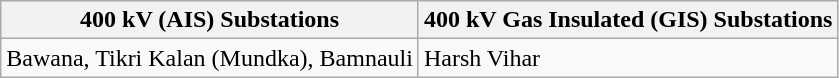<table class="wikitable">
<tr>
<th>400 kV (AIS) Substations</th>
<th>400 kV Gas Insulated (GIS) Substations</th>
</tr>
<tr>
<td>Bawana, Tikri Kalan (Mundka), Bamnauli</td>
<td>Harsh Vihar</td>
</tr>
</table>
